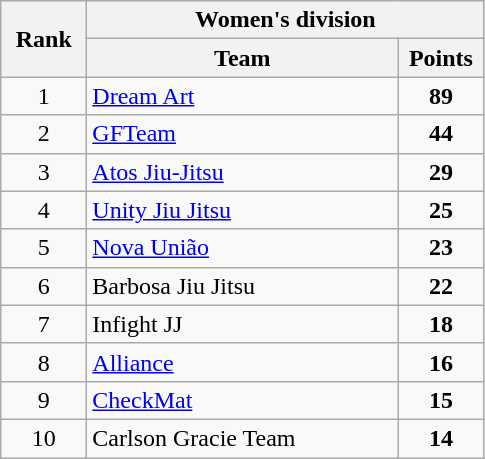<table class="wikitable" style="text-align:center;">
<tr>
<th rowspan="2" width="50">Rank</th>
<th colspan="2">Women's division</th>
</tr>
<tr>
<th width="200">Team</th>
<th width="50">Points</th>
</tr>
<tr>
<td>1</td>
<td style=text-align:left><a href='#'>Dream Art</a></td>
<td><strong>89</strong></td>
</tr>
<tr>
<td>2</td>
<td style="text-align:left"><a href='#'>GFTeam</a></td>
<td><strong>44</strong></td>
</tr>
<tr>
<td>3</td>
<td style="text-align:left"><a href='#'>Atos Jiu-Jitsu</a></td>
<td><strong>29</strong></td>
</tr>
<tr>
<td>4</td>
<td style="text-align:left"><a href='#'>Unity Jiu Jitsu</a></td>
<td><strong>25</strong></td>
</tr>
<tr>
<td>5</td>
<td style=text-align:left><a href='#'>Nova União</a></td>
<td><strong>23</strong></td>
</tr>
<tr>
<td>6</td>
<td style="text-align:left">Barbosa Jiu Jitsu</td>
<td><strong>22</strong></td>
</tr>
<tr>
<td>7</td>
<td style="text-align:left">Infight JJ</td>
<td><strong>18</strong></td>
</tr>
<tr>
<td>8</td>
<td style="text-align:left"><a href='#'>Alliance</a></td>
<td><strong>16</strong></td>
</tr>
<tr>
<td>9</td>
<td style="text-align:left"><a href='#'>CheckMat</a></td>
<td><strong>15</strong></td>
</tr>
<tr>
<td>10</td>
<td style="text-align:left">Carlson Gracie Team</td>
<td><strong>14</strong></td>
</tr>
</table>
